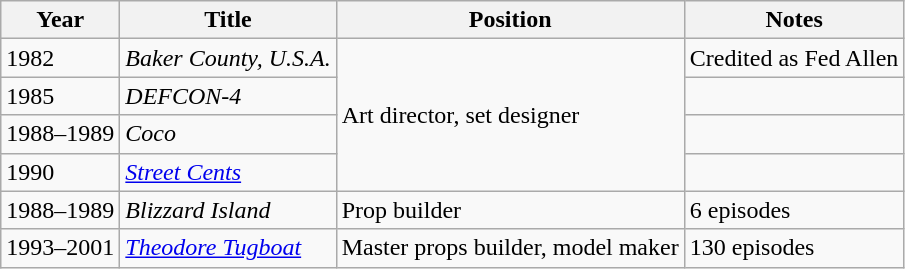<table class="wikitable unsortable">
<tr>
<th>Year</th>
<th>Title</th>
<th>Position</th>
<th class="unsortable">Notes</th>
</tr>
<tr>
<td>1982</td>
<td><em>Baker County, U.S.A.</em></td>
<td rowspan="4">Art director, set designer</td>
<td>Credited as Fed Allen</td>
</tr>
<tr>
<td>1985</td>
<td><em>DEFCON-4</em></td>
<td></td>
</tr>
<tr>
<td>1988–1989</td>
<td><em>Coco</em></td>
<td></td>
</tr>
<tr>
<td>1990</td>
<td><em><a href='#'>Street Cents</a></em></td>
<td></td>
</tr>
<tr>
<td>1988–1989</td>
<td><em>Blizzard Island</em></td>
<td>Prop builder</td>
<td>6 episodes</td>
</tr>
<tr>
<td>1993–2001</td>
<td><em><a href='#'>Theodore Tugboat</a></em></td>
<td>Master props builder, model maker</td>
<td>130 episodes</td>
</tr>
</table>
